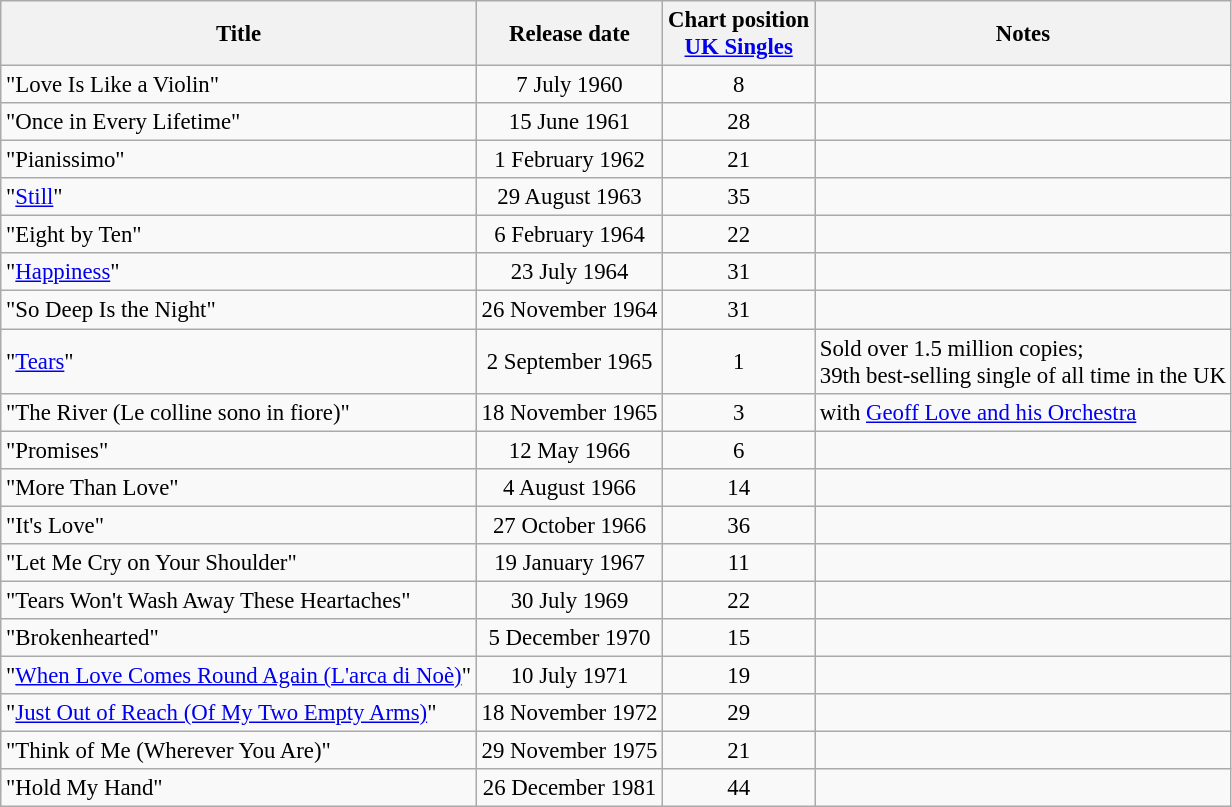<table class="wikitable" style="font-size:95%">
<tr>
<th>Title</th>
<th>Release date</th>
<th>Chart position<br> <a href='#'>UK Singles</a></th>
<th>Notes</th>
</tr>
<tr>
<td>"Love Is Like a Violin"</td>
<td style="text-align:center;">7 July 1960</td>
<td style="text-align:center;">8</td>
<td></td>
</tr>
<tr>
<td>"Once in Every Lifetime"</td>
<td style="text-align:center;">15 June 1961</td>
<td style="text-align:center;">28</td>
<td></td>
</tr>
<tr>
<td>"Pianissimo"</td>
<td style="text-align:center;">1 February 1962</td>
<td style="text-align:center;">21</td>
<td></td>
</tr>
<tr>
<td>"<a href='#'>Still</a>"</td>
<td style="text-align:center;">29 August 1963</td>
<td style="text-align:center;">35</td>
<td></td>
</tr>
<tr>
<td>"Eight by Ten"</td>
<td style="text-align:center;">6 February 1964</td>
<td style="text-align:center;">22</td>
<td></td>
</tr>
<tr>
<td>"<a href='#'>Happiness</a>"</td>
<td style="text-align:center;">23 July 1964</td>
<td style="text-align:center;">31</td>
<td></td>
</tr>
<tr>
<td>"So Deep Is the Night"</td>
<td style="text-align:center;">26 November 1964</td>
<td style="text-align:center;">31</td>
<td></td>
</tr>
<tr>
<td>"<a href='#'>Tears</a>"</td>
<td style="text-align:center;">2 September 1965</td>
<td style="text-align:center;">1</td>
<td>Sold over 1.5 million copies;<br>39th best-selling single of all time in the UK</td>
</tr>
<tr>
<td>"The River (Le colline sono in fiore)"</td>
<td style="text-align:center;">18 November 1965</td>
<td style="text-align:center;">3</td>
<td>with <a href='#'>Geoff Love and his Orchestra</a></td>
</tr>
<tr>
<td>"Promises"</td>
<td style="text-align:center;">12 May 1966</td>
<td style="text-align:center;">6</td>
<td></td>
</tr>
<tr>
<td>"More Than Love"</td>
<td style="text-align:center;">4 August 1966</td>
<td style="text-align:center;">14</td>
<td></td>
</tr>
<tr>
<td>"It's Love"</td>
<td style="text-align:center;">27 October 1966</td>
<td style="text-align:center;">36</td>
<td></td>
</tr>
<tr>
<td>"Let Me Cry on Your Shoulder"</td>
<td style="text-align:center;">19 January 1967</td>
<td style="text-align:center;">11</td>
<td></td>
</tr>
<tr>
<td>"Tears Won't Wash Away These Heartaches"</td>
<td style="text-align:center;">30 July 1969</td>
<td style="text-align:center;">22</td>
<td></td>
</tr>
<tr>
<td>"Brokenhearted"</td>
<td style="text-align:center;">5 December 1970</td>
<td style="text-align:center;">15</td>
<td></td>
</tr>
<tr>
<td>"<a href='#'>When Love Comes Round Again (L'arca di Noè)</a>"</td>
<td style="text-align:center;">10 July 1971</td>
<td style="text-align:center;">19</td>
<td></td>
</tr>
<tr>
<td>"<a href='#'>Just Out of Reach (Of My Two Empty Arms)</a>"</td>
<td style="text-align:center;">18 November 1972</td>
<td style="text-align:center;">29</td>
<td></td>
</tr>
<tr>
<td>"Think of Me (Wherever You Are)"</td>
<td style="text-align:center;">29 November 1975</td>
<td style="text-align:center;">21</td>
<td></td>
</tr>
<tr>
<td>"Hold My Hand"</td>
<td style="text-align:center;">26 December 1981</td>
<td style="text-align:center;">44</td>
<td></td>
</tr>
</table>
